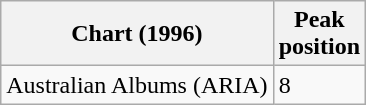<table class="wikitable">
<tr>
<th>Chart (1996)</th>
<th>Peak<br>position</th>
</tr>
<tr>
<td align="left">Australian Albums (ARIA)</td>
<td>8</td>
</tr>
</table>
